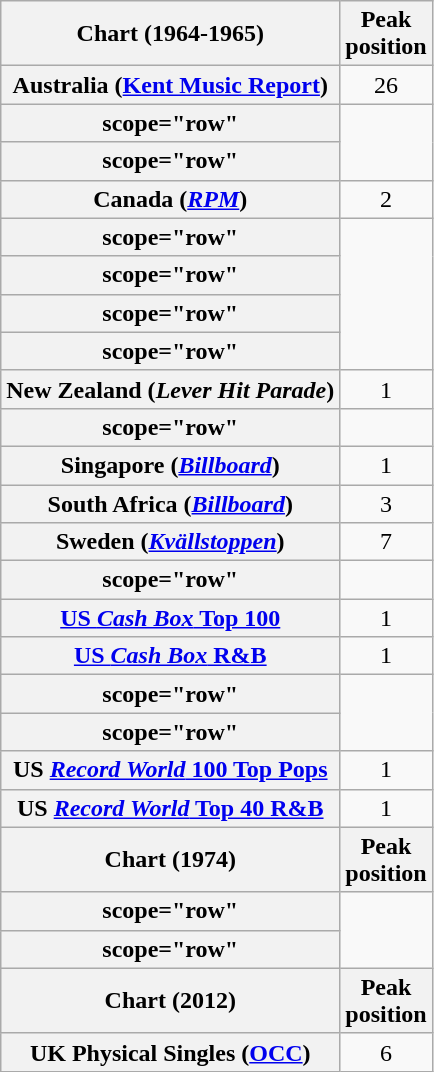<table class="wikitable sortable plainrowheaders">
<tr>
<th scope="col">Chart (1964-1965)</th>
<th scope="col">Peak<br>position</th>
</tr>
<tr>
<th scope="row">Australia (<a href='#'>Kent Music Report</a>)</th>
<td align="center">26</td>
</tr>
<tr>
<th>scope="row" </th>
</tr>
<tr>
<th>scope="row" </th>
</tr>
<tr>
<th scope="row">Canada (<a href='#'><em>RPM</em></a>)</th>
<td align="center">2</td>
</tr>
<tr>
<th>scope="row" </th>
</tr>
<tr>
<th>scope="row" </th>
</tr>
<tr>
<th>scope="row" </th>
</tr>
<tr>
<th>scope="row" </th>
</tr>
<tr>
<th scope="row">New Zealand (<em>Lever Hit Parade</em>)</th>
<td align="center">1</td>
</tr>
<tr>
<th>scope="row" </th>
</tr>
<tr>
<th scope="row">Singapore (<a href='#'><em>Billboard</em></a>)</th>
<td style="text-align:center;">1</td>
</tr>
<tr>
<th scope="row">South Africa (<a href='#'><em>Billboard</em></a>)</th>
<td style="text-align:center;">3</td>
</tr>
<tr>
<th scope="row">Sweden (<em><a href='#'>Kvällstoppen</a></em>)</th>
<td align="center">7</td>
</tr>
<tr>
<th>scope="row" </th>
</tr>
<tr>
<th scope="row"><a href='#'>US <em>Cash Box</em> Top 100</a></th>
<td style="text-align:center;">1</td>
</tr>
<tr>
<th scope="row"><a href='#'>US <em>Cash Box</em> R&B</a></th>
<td style="text-align:center;">1</td>
</tr>
<tr>
<th>scope="row" </th>
</tr>
<tr>
<th>scope="row" </th>
</tr>
<tr>
<th scope="row">US <a href='#'><em>Record World</em> 100 Top Pops</a></th>
<td style="text-align:center;">1</td>
</tr>
<tr>
<th scope="row">US <a href='#'><em>Record World</em> Top 40 R&B</a></th>
<td style="text-align:center;">1</td>
</tr>
<tr>
<th scope="col">Chart (1974)</th>
<th scope="col">Peak<br>position</th>
</tr>
<tr>
<th>scope="row" </th>
</tr>
<tr>
<th>scope="row" </th>
</tr>
<tr>
<th scope="col">Chart (2012)</th>
<th scope="col">Peak<br>position</th>
</tr>
<tr>
<th scope="row">UK Physical Singles (<a href='#'>OCC</a>)</th>
<td align="center">6</td>
</tr>
</table>
